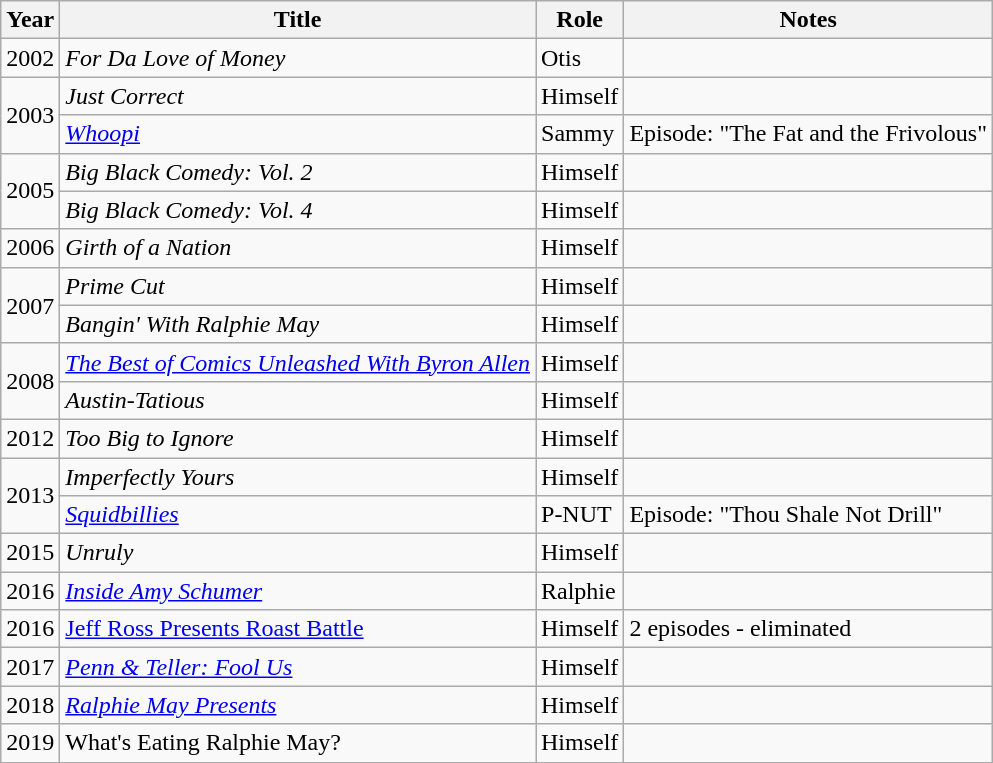<table class="wikitable plainrowheaders sortable" style="margin-right: 0;">
<tr>
<th scope="col">Year</th>
<th scope="col">Title</th>
<th scope="col">Role</th>
<th scope="col" class="unsortable">Notes</th>
</tr>
<tr>
<td>2002</td>
<td><em>For Da Love of Money</em></td>
<td>Otis</td>
<td></td>
</tr>
<tr>
<td rowspan="2">2003</td>
<td><em>Just Correct</em></td>
<td>Himself</td>
<td></td>
</tr>
<tr>
<td><em><a href='#'>Whoopi</a></em></td>
<td>Sammy</td>
<td>Episode: "The Fat and the Frivolous"</td>
</tr>
<tr>
<td rowspan="2">2005</td>
<td><em>Big Black Comedy: Vol. 2</em></td>
<td>Himself</td>
<td></td>
</tr>
<tr>
<td><em>Big Black Comedy: Vol. 4</em></td>
<td>Himself</td>
<td></td>
</tr>
<tr>
<td>2006</td>
<td><em>Girth of a Nation</em></td>
<td>Himself</td>
<td></td>
</tr>
<tr>
<td rowspan="2">2007</td>
<td><em>Prime Cut</em></td>
<td>Himself</td>
<td></td>
</tr>
<tr>
<td><em>Bangin' With Ralphie May</em></td>
<td>Himself</td>
<td></td>
</tr>
<tr>
<td rowspan="2">2008</td>
<td><em><a href='#'>The Best of Comics Unleashed With Byron Allen</a></em></td>
<td>Himself</td>
<td></td>
</tr>
<tr>
<td><em>Austin-Tatious</em></td>
<td>Himself</td>
<td></td>
</tr>
<tr>
<td>2012</td>
<td><em>Too Big to Ignore</em></td>
<td>Himself</td>
<td></td>
</tr>
<tr>
<td rowspan="2">2013</td>
<td><em>Imperfectly Yours</em></td>
<td>Himself</td>
<td></td>
</tr>
<tr>
<td><em><a href='#'>Squidbillies</a></em></td>
<td>P-NUT</td>
<td>Episode: "Thou Shale Not Drill"</td>
</tr>
<tr>
<td>2015</td>
<td><em>Unruly</em></td>
<td>Himself</td>
<td></td>
</tr>
<tr>
<td>2016</td>
<td><em><a href='#'>Inside Amy Schumer</a></em></td>
<td>Ralphie</td>
<td></td>
</tr>
<tr>
<td>2016</td>
<td><a href='#'>Jeff Ross Presents Roast Battle</a></td>
<td>Himself</td>
<td>2 episodes - eliminated</td>
</tr>
<tr>
<td>2017</td>
<td><em><a href='#'>Penn & Teller: Fool Us</a></em></td>
<td>Himself</td>
<td></td>
</tr>
<tr>
<td>2018</td>
<td><em><a href='#'>Ralphie May Presents</a></em></td>
<td>Himself</td>
<td></td>
</tr>
<tr>
<td>2019</td>
<td>What's Eating Ralphie May?</td>
<td>Himself</td>
<td></td>
</tr>
</table>
